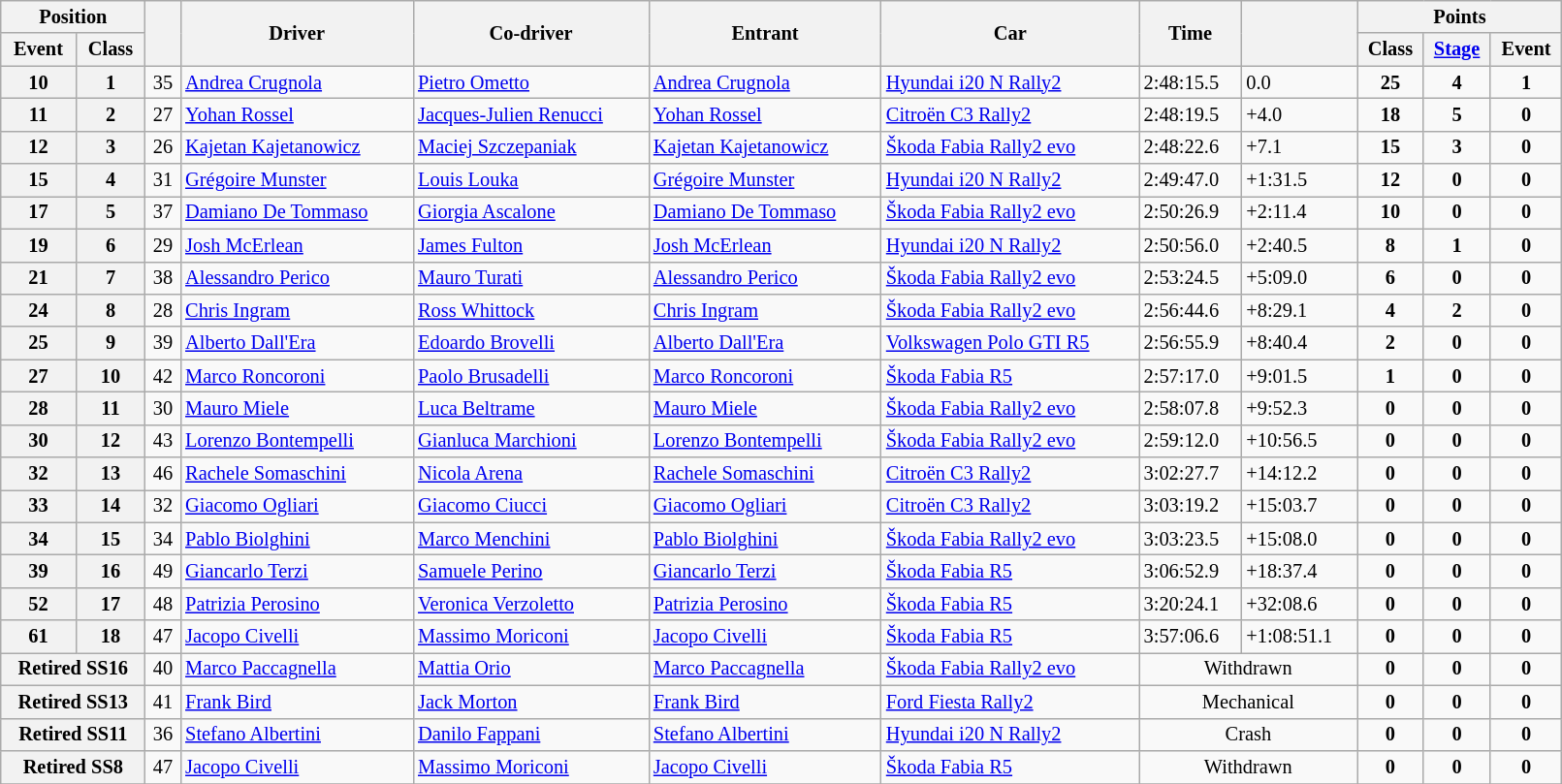<table class="wikitable" width=85% style="font-size: 85%;">
<tr>
<th colspan="2">Position</th>
<th rowspan="2"></th>
<th rowspan="2">Driver</th>
<th rowspan="2">Co-driver</th>
<th rowspan="2">Entrant</th>
<th rowspan="2">Car</th>
<th rowspan="2">Time</th>
<th rowspan="2"></th>
<th colspan="3">Points</th>
</tr>
<tr>
<th>Event</th>
<th>Class</th>
<th>Class</th>
<th><a href='#'>Stage</a></th>
<th>Event</th>
</tr>
<tr>
<th>10</th>
<th>1</th>
<td align="center">35</td>
<td><a href='#'>Andrea Crugnola</a></td>
<td><a href='#'>Pietro Ometto</a></td>
<td><a href='#'>Andrea Crugnola</a></td>
<td><a href='#'>Hyundai i20 N Rally2</a></td>
<td>2:48:15.5</td>
<td>0.0</td>
<td align="center"><strong>25</strong></td>
<td align="center"><strong>4</strong></td>
<td align="center"><strong>1</strong></td>
</tr>
<tr>
<th>11</th>
<th>2</th>
<td align="center">27</td>
<td><a href='#'>Yohan Rossel</a></td>
<td><a href='#'>Jacques-Julien Renucci</a></td>
<td><a href='#'>Yohan Rossel</a></td>
<td><a href='#'>Citroën C3 Rally2</a></td>
<td>2:48:19.5</td>
<td>+4.0</td>
<td align="center"><strong>18</strong></td>
<td align="center"><strong>5</strong></td>
<td align="center"><strong>0</strong></td>
</tr>
<tr>
<th>12</th>
<th>3</th>
<td align="center">26</td>
<td><a href='#'>Kajetan Kajetanowicz</a></td>
<td><a href='#'>Maciej Szczepaniak</a></td>
<td><a href='#'>Kajetan Kajetanowicz</a></td>
<td><a href='#'>Škoda Fabia Rally2 evo</a></td>
<td>2:48:22.6</td>
<td>+7.1</td>
<td align="center"><strong>15</strong></td>
<td align="center"><strong>3</strong></td>
<td align="center"><strong>0</strong></td>
</tr>
<tr>
<th>15</th>
<th>4</th>
<td align="center">31</td>
<td><a href='#'>Grégoire Munster</a></td>
<td><a href='#'>Louis Louka</a></td>
<td><a href='#'>Grégoire Munster</a></td>
<td><a href='#'>Hyundai i20 N Rally2</a></td>
<td>2:49:47.0</td>
<td>+1:31.5</td>
<td align="center"><strong>12</strong></td>
<td align="center"><strong>0</strong></td>
<td align="center"><strong>0</strong></td>
</tr>
<tr>
<th>17</th>
<th>5</th>
<td align="center">37</td>
<td><a href='#'>Damiano De Tommaso</a></td>
<td><a href='#'>Giorgia Ascalone</a></td>
<td><a href='#'>Damiano De Tommaso</a></td>
<td><a href='#'>Škoda Fabia Rally2 evo</a></td>
<td>2:50:26.9</td>
<td>+2:11.4</td>
<td align="center"><strong>10</strong></td>
<td align="center"><strong>0</strong></td>
<td align="center"><strong>0</strong></td>
</tr>
<tr>
<th>19</th>
<th>6</th>
<td align="center">29</td>
<td><a href='#'>Josh McErlean</a></td>
<td><a href='#'>James Fulton</a></td>
<td><a href='#'>Josh McErlean</a></td>
<td><a href='#'>Hyundai i20 N Rally2</a></td>
<td>2:50:56.0</td>
<td>+2:40.5</td>
<td align="center"><strong>8</strong></td>
<td align="center"><strong>1</strong></td>
<td align="center"><strong>0</strong></td>
</tr>
<tr>
<th>21</th>
<th>7</th>
<td align="center">38</td>
<td><a href='#'>Alessandro Perico</a></td>
<td><a href='#'>Mauro Turati</a></td>
<td><a href='#'>Alessandro Perico</a></td>
<td><a href='#'>Škoda Fabia Rally2 evo</a></td>
<td>2:53:24.5</td>
<td>+5:09.0</td>
<td align="center"><strong>6</strong></td>
<td align="center"><strong>0</strong></td>
<td align="center"><strong>0</strong></td>
</tr>
<tr>
<th>24</th>
<th>8</th>
<td align="center">28</td>
<td><a href='#'>Chris Ingram</a></td>
<td><a href='#'>Ross Whittock</a></td>
<td><a href='#'>Chris Ingram</a></td>
<td><a href='#'>Škoda Fabia Rally2 evo</a></td>
<td>2:56:44.6</td>
<td>+8:29.1</td>
<td align="center"><strong>4</strong></td>
<td align="center"><strong>2</strong></td>
<td align="center"><strong>0</strong></td>
</tr>
<tr>
<th>25</th>
<th>9</th>
<td align="center">39</td>
<td><a href='#'>Alberto Dall'Era</a></td>
<td><a href='#'>Edoardo Brovelli</a></td>
<td><a href='#'>Alberto Dall'Era</a></td>
<td><a href='#'>Volkswagen Polo GTI R5</a></td>
<td>2:56:55.9</td>
<td>+8:40.4</td>
<td align="center"><strong>2</strong></td>
<td align="center"><strong>0</strong></td>
<td align="center"><strong>0</strong></td>
</tr>
<tr>
<th>27</th>
<th>10</th>
<td align="center">42</td>
<td><a href='#'>Marco Roncoroni</a></td>
<td><a href='#'>Paolo Brusadelli</a></td>
<td><a href='#'>Marco Roncoroni</a></td>
<td><a href='#'>Škoda Fabia R5</a></td>
<td>2:57:17.0</td>
<td>+9:01.5</td>
<td align="center"><strong>1</strong></td>
<td align="center"><strong>0</strong></td>
<td align="center"><strong>0</strong></td>
</tr>
<tr>
<th>28</th>
<th>11</th>
<td align="center">30</td>
<td><a href='#'>Mauro Miele</a></td>
<td><a href='#'>Luca Beltrame</a></td>
<td><a href='#'>Mauro Miele</a></td>
<td><a href='#'>Škoda Fabia Rally2 evo</a></td>
<td>2:58:07.8</td>
<td>+9:52.3</td>
<td align="center"><strong>0</strong></td>
<td align="center"><strong>0</strong></td>
<td align="center"><strong>0</strong></td>
</tr>
<tr>
<th>30</th>
<th>12</th>
<td align="center">43</td>
<td><a href='#'>Lorenzo Bontempelli</a></td>
<td><a href='#'>Gianluca Marchioni</a></td>
<td><a href='#'>Lorenzo Bontempelli</a></td>
<td><a href='#'>Škoda Fabia Rally2 evo</a></td>
<td>2:59:12.0</td>
<td>+10:56.5</td>
<td align="center"><strong>0</strong></td>
<td align="center"><strong>0</strong></td>
<td align="center"><strong>0</strong></td>
</tr>
<tr>
<th>32</th>
<th>13</th>
<td align="center">46</td>
<td><a href='#'>Rachele Somaschini</a></td>
<td><a href='#'>Nicola Arena</a></td>
<td><a href='#'>Rachele Somaschini</a></td>
<td><a href='#'>Citroën C3 Rally2</a></td>
<td>3:02:27.7</td>
<td>+14:12.2</td>
<td align="center"><strong>0</strong></td>
<td align="center"><strong>0</strong></td>
<td align="center"><strong>0</strong></td>
</tr>
<tr>
<th>33</th>
<th>14</th>
<td align="center">32</td>
<td><a href='#'>Giacomo Ogliari</a></td>
<td><a href='#'>Giacomo Ciucci</a></td>
<td><a href='#'>Giacomo Ogliari</a></td>
<td><a href='#'>Citroën C3 Rally2</a></td>
<td>3:03:19.2</td>
<td>+15:03.7</td>
<td align="center"><strong>0</strong></td>
<td align="center"><strong>0</strong></td>
<td align="center"><strong>0</strong></td>
</tr>
<tr>
<th>34</th>
<th>15</th>
<td align="center">34</td>
<td><a href='#'>Pablo Biolghini</a></td>
<td><a href='#'>Marco Menchini</a></td>
<td><a href='#'>Pablo Biolghini</a></td>
<td><a href='#'>Škoda Fabia Rally2 evo</a></td>
<td>3:03:23.5</td>
<td>+15:08.0</td>
<td align="center"><strong>0</strong></td>
<td align="center"><strong>0</strong></td>
<td align="center"><strong>0</strong></td>
</tr>
<tr>
<th>39</th>
<th>16</th>
<td align="center">49</td>
<td><a href='#'>Giancarlo Terzi</a></td>
<td><a href='#'>Samuele Perino</a></td>
<td><a href='#'>Giancarlo Terzi</a></td>
<td><a href='#'>Škoda Fabia R5</a></td>
<td>3:06:52.9</td>
<td>+18:37.4</td>
<td align="center"><strong>0</strong></td>
<td align="center"><strong>0</strong></td>
<td align="center"><strong>0</strong></td>
</tr>
<tr>
<th>52</th>
<th>17</th>
<td align="center">48</td>
<td><a href='#'>Patrizia Perosino</a></td>
<td><a href='#'>Veronica Verzoletto</a></td>
<td><a href='#'>Patrizia Perosino</a></td>
<td><a href='#'>Škoda Fabia R5</a></td>
<td>3:20:24.1</td>
<td>+32:08.6</td>
<td align="center"><strong>0</strong></td>
<td align="center"><strong>0</strong></td>
<td align="center"><strong>0</strong></td>
</tr>
<tr>
<th>61</th>
<th>18</th>
<td align="center">47</td>
<td><a href='#'>Jacopo Civelli</a></td>
<td><a href='#'>Massimo Moriconi</a></td>
<td><a href='#'>Jacopo Civelli</a></td>
<td><a href='#'>Škoda Fabia R5</a></td>
<td>3:57:06.6</td>
<td>+1:08:51.1</td>
<td align="center"><strong>0</strong></td>
<td align="center"><strong>0</strong></td>
<td align="center"><strong>0</strong></td>
</tr>
<tr>
<th colspan="2">Retired SS16</th>
<td align="center">40</td>
<td><a href='#'>Marco Paccagnella</a></td>
<td><a href='#'>Mattia Orio</a></td>
<td><a href='#'>Marco Paccagnella</a></td>
<td><a href='#'>Škoda Fabia Rally2 evo</a></td>
<td colspan="2" align="center">Withdrawn</td>
<td align="center"><strong>0</strong></td>
<td align="center"><strong>0</strong></td>
<td align="center"><strong>0</strong></td>
</tr>
<tr>
<th colspan="2">Retired SS13</th>
<td align="center">41</td>
<td><a href='#'>Frank Bird</a></td>
<td><a href='#'>Jack Morton</a></td>
<td><a href='#'>Frank Bird</a></td>
<td><a href='#'>Ford Fiesta Rally2</a></td>
<td colspan="2" align="center">Mechanical</td>
<td align="center"><strong>0</strong></td>
<td align="center"><strong>0</strong></td>
<td align="center"><strong>0</strong></td>
</tr>
<tr>
<th colspan="2">Retired SS11</th>
<td align="center">36</td>
<td><a href='#'>Stefano Albertini</a></td>
<td><a href='#'>Danilo Fappani</a></td>
<td><a href='#'>Stefano Albertini</a></td>
<td><a href='#'>Hyundai i20 N Rally2</a></td>
<td colspan="2" align="center">Crash</td>
<td align="center"><strong>0</strong></td>
<td align="center"><strong>0</strong></td>
<td align="center"><strong>0</strong></td>
</tr>
<tr>
<th colspan="2">Retired SS8</th>
<td align="center">47</td>
<td><a href='#'>Jacopo Civelli</a></td>
<td><a href='#'>Massimo Moriconi</a></td>
<td><a href='#'>Jacopo Civelli</a></td>
<td><a href='#'>Škoda Fabia R5</a></td>
<td colspan="2" align="center">Withdrawn</td>
<td align="center"><strong>0</strong></td>
<td align="center"><strong>0</strong></td>
<td align="center"><strong>0</strong></td>
</tr>
<tr>
</tr>
</table>
